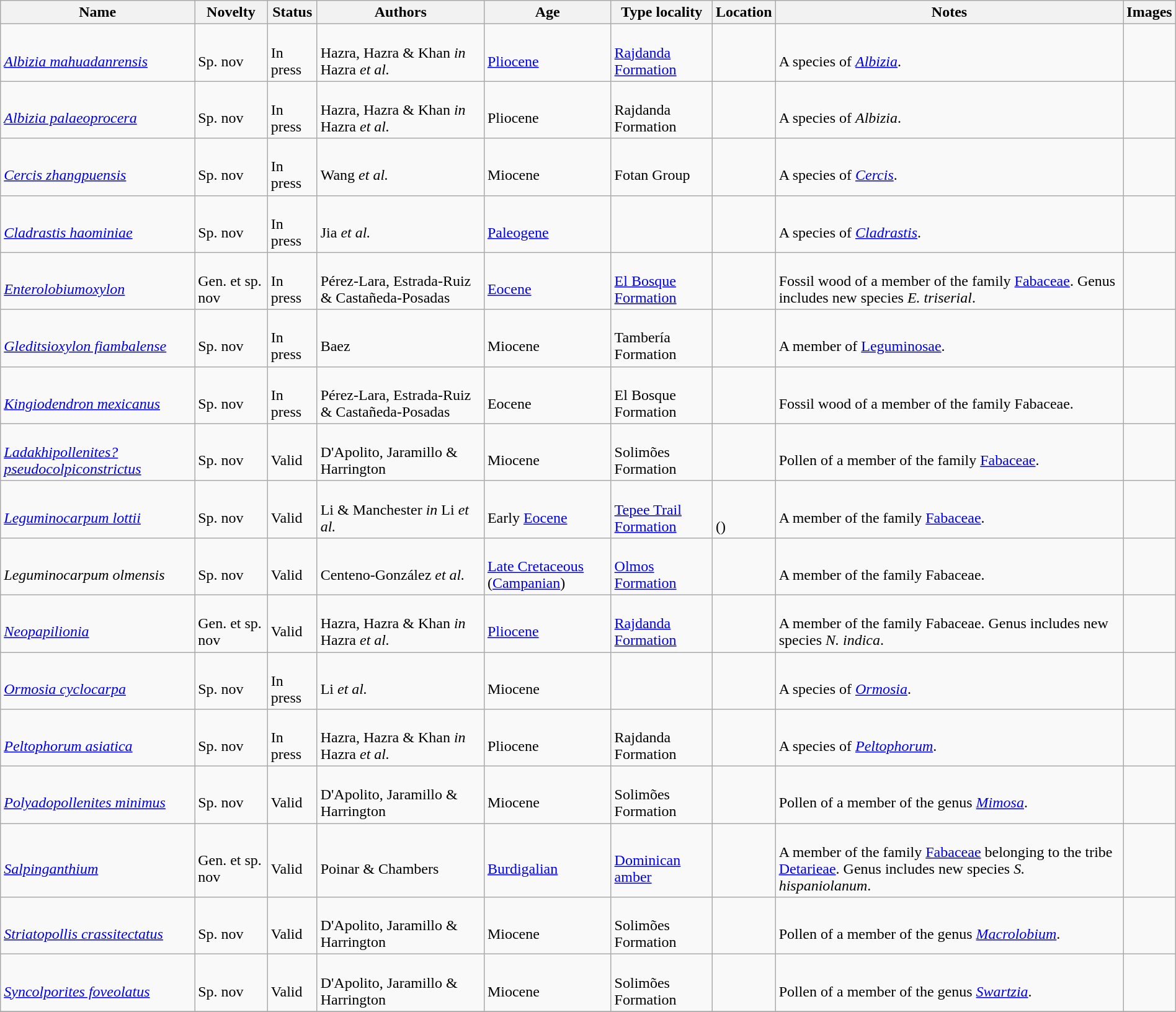<table class="wikitable sortable" align="center" width="100%">
<tr>
<th>Name</th>
<th>Novelty</th>
<th>Status</th>
<th>Authors</th>
<th>Age</th>
<th>Type locality</th>
<th>Location</th>
<th>Notes</th>
<th>Images</th>
</tr>
<tr>
<td><br><em><a href='#'>Albizia mahuadanrensis</a></em></td>
<td><br>Sp. nov</td>
<td><br>In press</td>
<td><br>Hazra, Hazra & Khan <em>in</em> Hazra <em>et al.</em></td>
<td><br><a href='#'>Pliocene</a></td>
<td><br><a href='#'>Rajdanda Formation</a></td>
<td><br></td>
<td><br>A species of <em><a href='#'>Albizia</a></em>.</td>
<td></td>
</tr>
<tr>
<td><br><em><a href='#'>Albizia palaeoprocera</a></em></td>
<td><br>Sp. nov</td>
<td><br>In press</td>
<td><br>Hazra, Hazra & Khan <em>in</em> Hazra <em>et al.</em></td>
<td><br>Pliocene</td>
<td><br>Rajdanda Formation</td>
<td><br></td>
<td><br>A species of <em>Albizia</em>.</td>
<td></td>
</tr>
<tr>
<td><br><em><a href='#'>Cercis zhangpuensis</a></em></td>
<td><br>Sp. nov</td>
<td><br>In press</td>
<td><br>Wang <em>et al.</em></td>
<td><br>Miocene</td>
<td><br>Fotan Group</td>
<td><br></td>
<td><br>A species of <em><a href='#'>Cercis</a></em>.</td>
<td></td>
</tr>
<tr>
<td><br><em><a href='#'>Cladrastis haominiae</a></em></td>
<td><br>Sp. nov</td>
<td><br>In press</td>
<td><br>Jia <em>et al.</em></td>
<td><br><a href='#'>Paleogene</a></td>
<td></td>
<td><br></td>
<td><br>A species of <em><a href='#'>Cladrastis</a></em>.</td>
<td></td>
</tr>
<tr>
<td><br><em><a href='#'>Enterolobiumoxylon</a></em></td>
<td><br>Gen. et sp. nov</td>
<td><br>In press</td>
<td><br>Pérez-Lara, Estrada-Ruiz & Castañeda-Posadas</td>
<td><br><a href='#'>Eocene</a></td>
<td><br><a href='#'>El Bosque Formation</a></td>
<td><br></td>
<td><br>Fossil wood of a member of the family <a href='#'>Fabaceae</a>. Genus includes new species <em>E. triserial</em>.</td>
<td></td>
</tr>
<tr>
<td><br><em><a href='#'>Gleditsioxylon fiambalense</a></em></td>
<td><br>Sp. nov</td>
<td><br>In press</td>
<td><br>Baez</td>
<td><br>Miocene</td>
<td><br>Tambería Formation</td>
<td><br></td>
<td><br>A member of <a href='#'>Leguminosae</a>.</td>
<td></td>
</tr>
<tr>
<td><br><em><a href='#'>Kingiodendron mexicanus</a></em></td>
<td><br>Sp. nov</td>
<td><br>In press</td>
<td><br>Pérez-Lara, Estrada-Ruiz & Castañeda-Posadas</td>
<td><br>Eocene</td>
<td><br>El Bosque Formation</td>
<td><br></td>
<td><br>Fossil wood of a member of the family Fabaceae.</td>
<td></td>
</tr>
<tr>
<td><br><em><a href='#'>Ladakhipollenites? pseudocolpiconstrictus</a></em></td>
<td><br>Sp. nov</td>
<td><br>Valid</td>
<td><br>D'Apolito, Jaramillo & Harrington</td>
<td><br>Miocene</td>
<td><br>Solimões Formation</td>
<td><br></td>
<td><br>Pollen of a member of the family <a href='#'>Fabaceae</a>.</td>
<td></td>
</tr>
<tr>
<td><br><em><a href='#'>Leguminocarpum lottii</a></em></td>
<td><br>Sp. nov</td>
<td><br>Valid</td>
<td><br>Li & Manchester <em>in</em> Li <em>et al.</em></td>
<td><br>Early <a href='#'>Eocene</a></td>
<td><br><a href='#'>Tepee Trail Formation</a></td>
<td><br><br>()</td>
<td><br>A member of the family <a href='#'>Fabaceae</a>.</td>
<td></td>
</tr>
<tr>
<td><br><em>Leguminocarpum olmensis</em></td>
<td><br>Sp. nov</td>
<td><br>Valid</td>
<td><br>Centeno-González <em>et al.</em></td>
<td><br><a href='#'>Late Cretaceous</a> (<a href='#'>Campanian</a>)</td>
<td><br><a href='#'>Olmos Formation</a></td>
<td><br></td>
<td><br>A member of the family Fabaceae.</td>
<td></td>
</tr>
<tr>
<td><br><em><a href='#'>Neopapilionia</a></em></td>
<td><br>Gen. et sp. nov</td>
<td><br>Valid</td>
<td><br>Hazra, Hazra & Khan <em>in</em> Hazra <em>et al.</em></td>
<td><br><a href='#'>Pliocene</a></td>
<td><br><a href='#'>Rajdanda Formation</a></td>
<td><br></td>
<td><br>A member of the family Fabaceae. Genus includes new species <em>N. indica</em>.</td>
<td></td>
</tr>
<tr>
<td><br><em><a href='#'>Ormosia cyclocarpa</a></em></td>
<td><br>Sp. nov</td>
<td><br>In press</td>
<td><br>Li <em>et al.</em></td>
<td><br>Miocene</td>
<td></td>
<td><br></td>
<td><br>A species of <em><a href='#'>Ormosia</a></em>.</td>
<td></td>
</tr>
<tr>
<td><br><em><a href='#'>Peltophorum asiatica</a></em></td>
<td><br>Sp. nov</td>
<td><br>In press</td>
<td><br>Hazra, Hazra & Khan <em>in</em> Hazra <em>et al.</em></td>
<td><br>Pliocene</td>
<td><br>Rajdanda Formation</td>
<td><br></td>
<td><br>A species of <em><a href='#'>Peltophorum</a></em>.</td>
<td></td>
</tr>
<tr>
<td><br><em><a href='#'>Polyadopollenites minimus</a></em></td>
<td><br>Sp. nov</td>
<td><br>Valid</td>
<td><br>D'Apolito, Jaramillo & Harrington</td>
<td><br>Miocene</td>
<td><br>Solimões Formation</td>
<td><br></td>
<td><br>Pollen of a member of the genus <em><a href='#'>Mimosa</a></em>.</td>
<td></td>
</tr>
<tr>
<td><br><em><a href='#'>Salpinganthium</a></em></td>
<td><br>Gen. et sp. nov</td>
<td><br>Valid</td>
<td><br>Poinar & Chambers</td>
<td><br><a href='#'>Burdigalian</a></td>
<td><br><a href='#'>Dominican amber</a></td>
<td><br></td>
<td><br>A member of the family <a href='#'>Fabaceae</a> belonging to the tribe <a href='#'>Detarieae</a>. Genus includes new species <em>S. hispaniolanum</em>.</td>
<td></td>
</tr>
<tr>
<td><br><em><a href='#'>Striatopollis crassitectatus</a></em></td>
<td><br>Sp. nov</td>
<td><br>Valid</td>
<td><br>D'Apolito, Jaramillo & Harrington</td>
<td><br>Miocene</td>
<td><br>Solimões Formation</td>
<td><br></td>
<td><br>Pollen of a member of the genus <em><a href='#'>Macrolobium</a></em>.</td>
<td></td>
</tr>
<tr>
<td><br><em><a href='#'>Syncolporites foveolatus</a></em></td>
<td><br>Sp. nov</td>
<td><br>Valid</td>
<td><br>D'Apolito, Jaramillo & Harrington</td>
<td><br>Miocene</td>
<td><br>Solimões Formation</td>
<td><br></td>
<td><br>Pollen of a member of the genus <em><a href='#'>Swartzia</a></em>.</td>
<td></td>
</tr>
<tr>
</tr>
</table>
